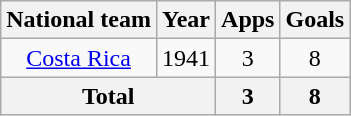<table class=wikitable style=text-align:center>
<tr>
<th>National team</th>
<th>Year</th>
<th>Apps</th>
<th>Goals</th>
</tr>
<tr>
<td rowspan="1"><a href='#'>Costa Rica</a></td>
<td>1941</td>
<td>3</td>
<td>8</td>
</tr>
<tr>
<th colspan="2">Total</th>
<th>3</th>
<th>8</th>
</tr>
</table>
